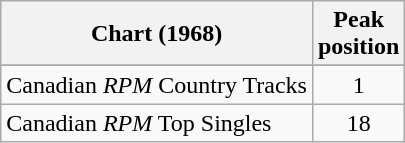<table class="wikitable sortable">
<tr>
<th align="left">Chart (1968)</th>
<th align="center">Peak<br>position</th>
</tr>
<tr>
</tr>
<tr>
</tr>
<tr>
</tr>
<tr>
<td align="left">Canadian <em>RPM</em> Country Tracks</td>
<td align="center">1</td>
</tr>
<tr>
<td align="left">Canadian <em>RPM</em> Top Singles</td>
<td align="center">18</td>
</tr>
</table>
